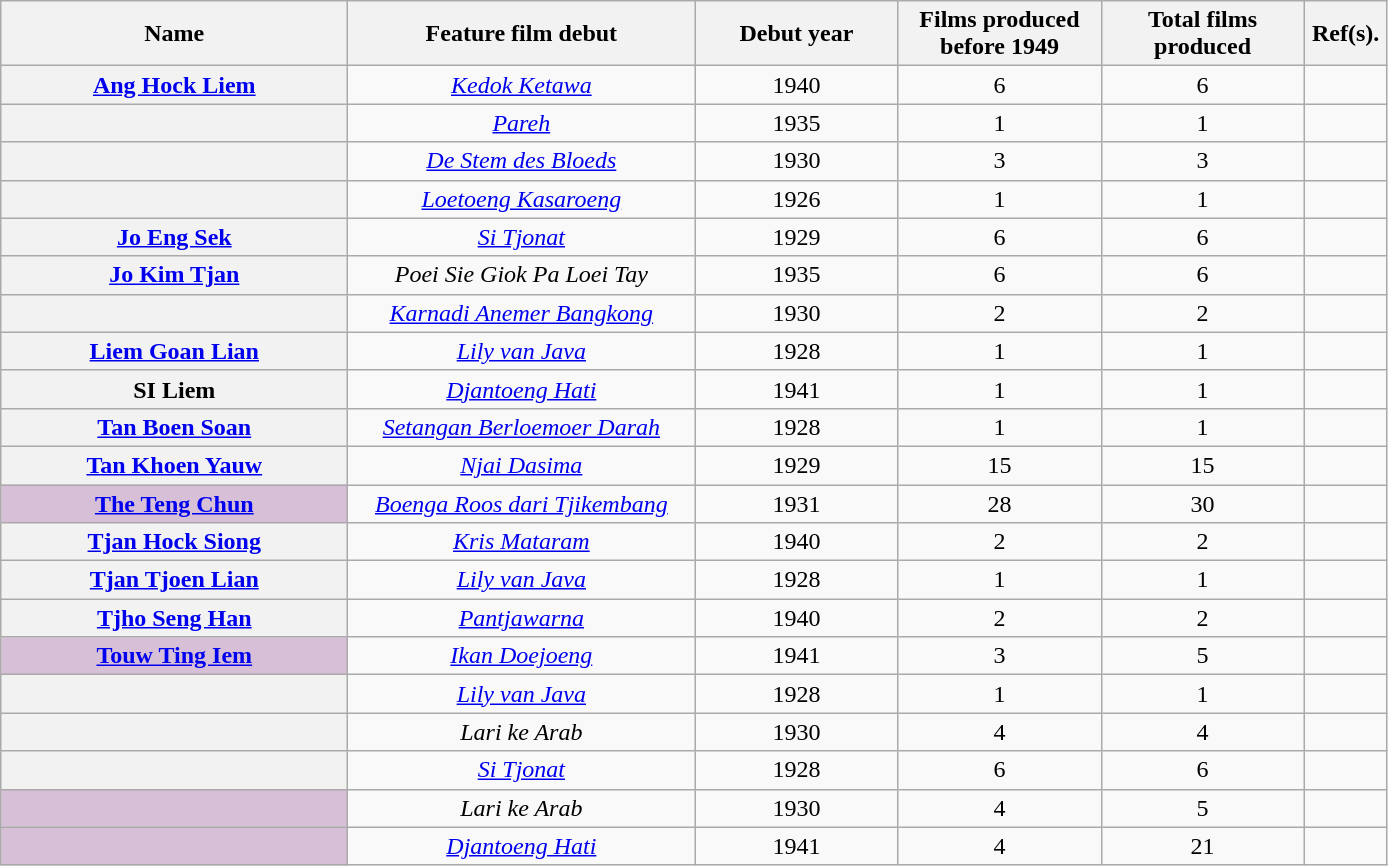<table class="wikitable plainrowheaders sortable" style="text-align: center;">
<tr>
<th scope="col" style="width:14em;" class="sortable">Name</th>
<th scope="col" style="width:14em;" class="sortable">Feature film debut</th>
<th scope="col" style="width:8em;" class="sortable">Debut year</th>
<th scope="col" style="width:8em;" class="sortable">Films produced before 1949</th>
<th scope="col" style="width:8em;" class="sortable">Total films produced</th>
<th scope="col" style="width:3em;" class="unsortable">Ref(s).</th>
</tr>
<tr>
<th scope="row"><a href='#'>Ang Hock Liem</a></th>
<td><em><a href='#'>Kedok Ketawa</a></em></td>
<td>1940</td>
<td>6</td>
<td>6</td>
<td></td>
</tr>
<tr>
<th scope="row"></th>
<td><em><a href='#'>Pareh</a></em></td>
<td>1935</td>
<td>1</td>
<td>1</td>
<td></td>
</tr>
<tr>
<th scope="row"></th>
<td><em><a href='#'>De Stem des Bloeds</a></em></td>
<td>1930</td>
<td>3</td>
<td>3</td>
<td></td>
</tr>
<tr>
<th scope="row"></th>
<td><em><a href='#'>Loetoeng Kasaroeng</a></em></td>
<td>1926</td>
<td>1</td>
<td>1</td>
<td></td>
</tr>
<tr>
<th scope="row"><a href='#'>Jo Eng Sek</a></th>
<td><em><a href='#'>Si Tjonat</a></em></td>
<td>1929</td>
<td>6</td>
<td>6</td>
<td></td>
</tr>
<tr>
<th scope="row"><a href='#'>Jo Kim Tjan</a></th>
<td><em>Poei Sie Giok Pa Loei Tay</em></td>
<td>1935</td>
<td>6</td>
<td>6</td>
<td></td>
</tr>
<tr>
<th scope="row"></th>
<td><em><a href='#'>Karnadi Anemer Bangkong</a></em></td>
<td>1930</td>
<td>2</td>
<td>2</td>
<td></td>
</tr>
<tr>
<th scope="row"><a href='#'>Liem Goan Lian</a></th>
<td><em><a href='#'>Lily van Java</a></em></td>
<td>1928</td>
<td>1</td>
<td>1</td>
<td></td>
</tr>
<tr>
<th scope="row">SI Liem</th>
<td><em><a href='#'>Djantoeng Hati</a></em></td>
<td>1941</td>
<td>1</td>
<td>1</td>
<td></td>
</tr>
<tr>
<th scope="row"><a href='#'>Tan Boen Soan</a></th>
<td><em><a href='#'>Setangan Berloemoer Darah</a></em></td>
<td>1928</td>
<td>1</td>
<td>1</td>
<td></td>
</tr>
<tr>
<th scope="row"><a href='#'>Tan Khoen Yauw</a></th>
<td><em><a href='#'>Njai Dasima</a></em></td>
<td>1929</td>
<td>15</td>
<td>15</td>
<td></td>
</tr>
<tr>
<th scope="row" style="background-color: #D8BFD8;"><a href='#'>The Teng Chun</a> </th>
<td><em><a href='#'>Boenga Roos dari Tjikembang</a></em></td>
<td>1931</td>
<td>28</td>
<td>30</td>
<td></td>
</tr>
<tr>
<th scope="row"><a href='#'>Tjan Hock Siong</a></th>
<td><em><a href='#'>Kris Mataram</a></em></td>
<td>1940</td>
<td>2</td>
<td>2</td>
<td></td>
</tr>
<tr>
<th scope="row"><a href='#'>Tjan Tjoen Lian</a></th>
<td><em><a href='#'>Lily van Java</a></em></td>
<td>1928</td>
<td>1</td>
<td>1</td>
<td></td>
</tr>
<tr>
<th scope="row"><a href='#'>Tjho Seng Han</a></th>
<td><em><a href='#'>Pantjawarna</a></em></td>
<td>1940</td>
<td>2</td>
<td>2</td>
<td></td>
</tr>
<tr>
<th scope="row" style="background-color: #D8BFD8;"><a href='#'>Touw Ting Iem</a> </th>
<td><em><a href='#'>Ikan Doejoeng</a></em></td>
<td>1941</td>
<td>3</td>
<td>5</td>
<td></td>
</tr>
<tr>
<th scope="row"></th>
<td><em><a href='#'>Lily van Java</a></em></td>
<td>1928</td>
<td>1</td>
<td>1</td>
<td></td>
</tr>
<tr>
<th scope="row"></th>
<td><em>Lari ke Arab</em></td>
<td>1930</td>
<td>4</td>
<td>4</td>
<td></td>
</tr>
<tr>
<th scope="row"></th>
<td><em><a href='#'>Si Tjonat</a></em></td>
<td>1928</td>
<td>6</td>
<td>6</td>
<td></td>
</tr>
<tr>
<th scope="row" style="background-color: #D8BFD8;"> </th>
<td><em>Lari ke Arab</em></td>
<td>1930</td>
<td>4</td>
<td>5</td>
<td></td>
</tr>
<tr>
<th scope="row" style="background-color: #D8BFD8;"> </th>
<td><em><a href='#'>Djantoeng Hati</a></em></td>
<td>1941</td>
<td>4</td>
<td>21</td>
<td></td>
</tr>
</table>
